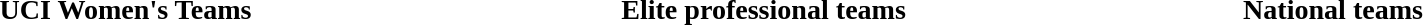<table>
<tr>
<td style="vertical-align:top; width:33%;"><br><h3>UCI Women's Teams</h3></td>
<td style="vertical-align:top; width:33%;"><br><h3>Elite professional teams</h3></td>
<td style="vertical-align:top; width:33%;"><br><h3>National teams</h3></td>
<td style="vertical-align:top; width:33%;"></td>
<td style="vertical-align:top; width:25%;"></td>
</tr>
</table>
